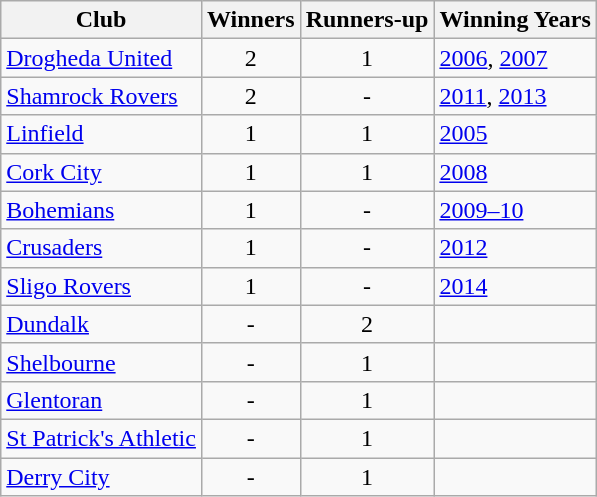<table class="wikitable">
<tr>
<th>Club</th>
<th>Winners</th>
<th>Runners-up</th>
<th>Winning Years</th>
</tr>
<tr>
<td> <a href='#'>Drogheda United</a></td>
<td align=center>2</td>
<td align=center>1</td>
<td><a href='#'>2006</a>, <a href='#'>2007</a></td>
</tr>
<tr>
<td> <a href='#'>Shamrock Rovers</a></td>
<td align=center>2</td>
<td align=center>-</td>
<td><a href='#'>2011</a>, <a href='#'>2013</a></td>
</tr>
<tr>
<td> <a href='#'>Linfield</a></td>
<td align=center>1</td>
<td align=center>1</td>
<td><a href='#'>2005</a></td>
</tr>
<tr>
<td> <a href='#'>Cork City</a></td>
<td align=center>1</td>
<td align=center>1</td>
<td><a href='#'>2008</a></td>
</tr>
<tr>
<td> <a href='#'>Bohemians</a></td>
<td align=center>1</td>
<td align=center>-</td>
<td><a href='#'>2009–10</a></td>
</tr>
<tr>
<td> <a href='#'>Crusaders</a></td>
<td align=center>1</td>
<td align=center>-</td>
<td><a href='#'>2012</a></td>
</tr>
<tr>
<td> <a href='#'>Sligo Rovers</a></td>
<td align=center>1</td>
<td align=center>-</td>
<td><a href='#'>2014</a></td>
</tr>
<tr>
<td> <a href='#'>Dundalk</a></td>
<td align=center>-</td>
<td align=center>2</td>
<td></td>
</tr>
<tr>
<td> <a href='#'>Shelbourne</a></td>
<td align=center>-</td>
<td align=center>1</td>
<td></td>
</tr>
<tr>
<td> <a href='#'>Glentoran</a></td>
<td align=center>-</td>
<td align=center>1</td>
<td></td>
</tr>
<tr>
<td> <a href='#'>St Patrick's Athletic</a></td>
<td align=center>-</td>
<td align=center>1</td>
<td></td>
</tr>
<tr>
<td> <a href='#'>Derry City</a></td>
<td align=center>-</td>
<td align=center>1</td>
<td></td>
</tr>
</table>
